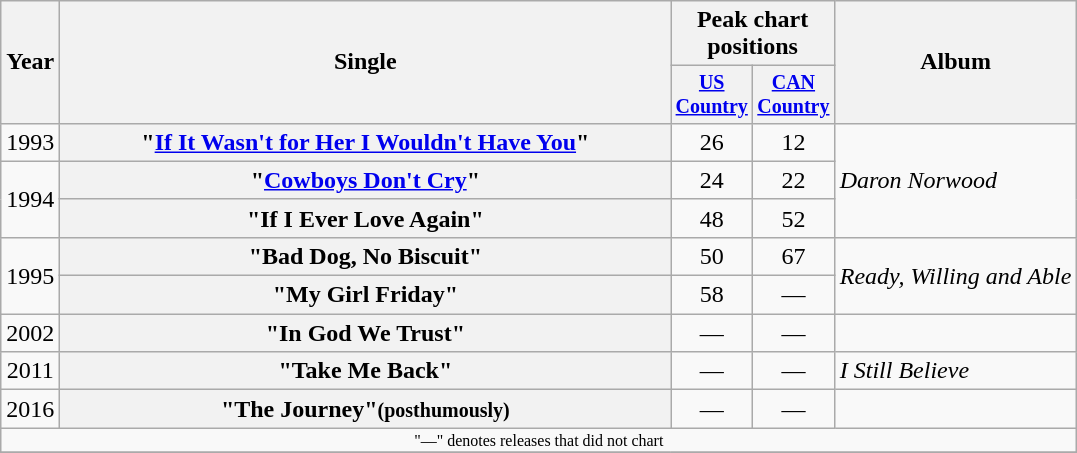<table class="wikitable plainrowheaders" style="text-align:center;">
<tr>
<th rowspan="2">Year</th>
<th rowspan="2" style="width:25em;">Single</th>
<th colspan="2">Peak chart<br>positions</th>
<th rowspan="2">Album</th>
</tr>
<tr style="font-size:smaller;">
<th width="45"><a href='#'>US Country</a></th>
<th width="45"><a href='#'>CAN Country</a></th>
</tr>
<tr>
<td>1993</td>
<th scope="row">"<a href='#'>If It Wasn't for Her I Wouldn't Have You</a>"</th>
<td>26</td>
<td>12</td>
<td align="left" rowspan="3"><em>Daron Norwood</em></td>
</tr>
<tr>
<td rowspan="2">1994</td>
<th scope="row">"<a href='#'>Cowboys Don't Cry</a>"</th>
<td>24</td>
<td>22</td>
</tr>
<tr>
<th scope="row">"If I Ever Love Again"</th>
<td>48</td>
<td>52</td>
</tr>
<tr>
<td rowspan="2">1995</td>
<th scope="row">"Bad Dog, No Biscuit"</th>
<td>50</td>
<td>67</td>
<td align="left" rowspan="2"><em>Ready, Willing and Able</em></td>
</tr>
<tr>
<th scope="row">"My Girl Friday"</th>
<td>58</td>
<td>—</td>
</tr>
<tr>
<td>2002</td>
<th scope="row">"In God We Trust"</th>
<td>—</td>
<td>—</td>
<td></td>
</tr>
<tr>
<td>2011</td>
<th scope="row">"Take Me Back"</th>
<td>—</td>
<td>—</td>
<td align="left"><em>I Still Believe</em></td>
</tr>
<tr>
<td>2016</td>
<th scope="row">"The Journey"<small>(posthumously)</small></th>
<td>—</td>
<td>—</td>
<td></td>
</tr>
<tr>
<td colspan="5" style="font-size:8pt">"—" denotes releases that did not chart</td>
</tr>
<tr>
</tr>
</table>
